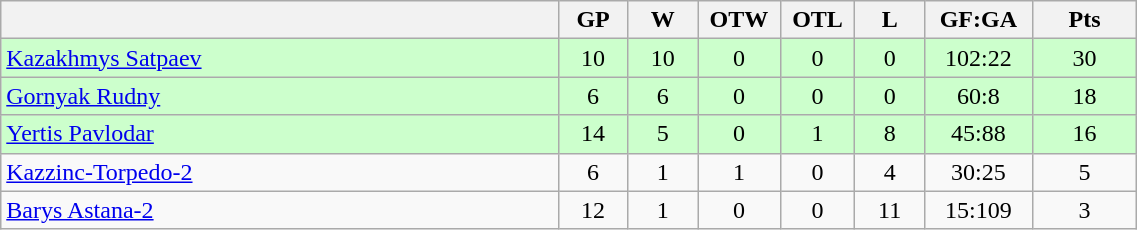<table class="wikitable" width="60%">
<tr>
<th width="40%" bgcolor="#e0e0e0"></th>
<th width="5%" bgcolor="#e0e0e0">GP</th>
<th width="5%" bgcolor="#e0e0e0">W</th>
<th width="5%" bgcolor="#e0e0e0">OTW</th>
<th width="5%" bgcolor="#e0e0e0">OTL</th>
<th width="5%" bgcolor="#e0e0e0">L</th>
<th width="7.5%" bgcolor="#e0e0e0">GF:GA</th>
<th width="7.5%" bgcolor="#e0e0e0">Pts</th>
</tr>
<tr align="center" bgcolor="#CCFFCC">
<td align="left"><a href='#'>Kazakhmys Satpaev</a></td>
<td>10</td>
<td>10</td>
<td>0</td>
<td>0</td>
<td>0</td>
<td>102:22</td>
<td>30</td>
</tr>
<tr align="center" bgcolor="#CCFFCC">
<td align="left"><a href='#'>Gornyak Rudny</a></td>
<td>6</td>
<td>6</td>
<td>0</td>
<td>0</td>
<td>0</td>
<td>60:8</td>
<td>18</td>
</tr>
<tr align="center" bgcolor="#CCFFCC">
<td align="left"><a href='#'>Yertis Pavlodar</a></td>
<td>14</td>
<td>5</td>
<td>0</td>
<td>1</td>
<td>8</td>
<td>45:88</td>
<td>16</td>
</tr>
<tr align="center">
<td align="left"><a href='#'>Kazzinc-Torpedo-2</a></td>
<td>6</td>
<td>1</td>
<td>1</td>
<td>0</td>
<td>4</td>
<td>30:25</td>
<td>5</td>
</tr>
<tr align="center">
<td align="left"><a href='#'>Barys Astana-2</a></td>
<td>12</td>
<td>1</td>
<td>0</td>
<td>0</td>
<td>11</td>
<td>15:109</td>
<td>3</td>
</tr>
</table>
